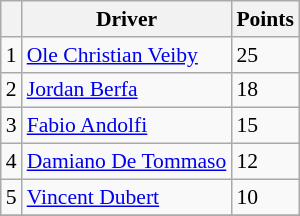<table class="wikitable" style="font-size: 90%;">
<tr>
<th></th>
<th>Driver</th>
<th>Points</th>
</tr>
<tr>
<td align="center">1</td>
<td> <a href='#'>Ole Christian Veiby</a></td>
<td align="left">25</td>
</tr>
<tr>
<td align="center">2</td>
<td> <a href='#'>Jordan Berfa</a></td>
<td align="left">18</td>
</tr>
<tr>
<td align="center">3</td>
<td> <a href='#'>Fabio Andolfi</a></td>
<td align="left">15</td>
</tr>
<tr>
<td align="center">4</td>
<td> <a href='#'>Damiano De Tommaso</a></td>
<td align="left">12</td>
</tr>
<tr>
<td align="center">5</td>
<td> <a href='#'>Vincent Dubert</a></td>
<td align="left">10</td>
</tr>
<tr>
</tr>
</table>
